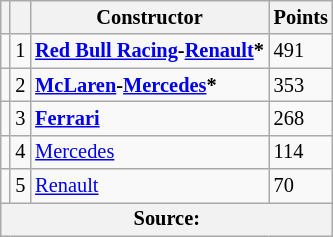<table class="wikitable" style="font-size: 85%;">
<tr>
<th></th>
<th></th>
<th>Constructor</th>
<th>Points</th>
</tr>
<tr>
<td align="left"></td>
<td style="text-align:center;">1</td>
<td> <strong><a href='#'>Red Bull Racing</a>-<a href='#'>Renault</a>*</strong></td>
<td>491</td>
</tr>
<tr>
<td align="left"></td>
<td style="text-align:center;">2</td>
<td> <strong><a href='#'>McLaren</a>-<a href='#'>Mercedes</a>*</strong></td>
<td>353</td>
</tr>
<tr>
<td align="left"></td>
<td style="text-align:center;">3</td>
<td> <strong><a href='#'>Ferrari</a></strong></td>
<td>268</td>
</tr>
<tr>
<td align="left"></td>
<td style="text-align:center;">4</td>
<td> <a href='#'>Mercedes</a></td>
<td>114</td>
</tr>
<tr>
<td align="left"></td>
<td style="text-align:center;">5</td>
<td> <a href='#'>Renault</a></td>
<td>70</td>
</tr>
<tr>
<th colspan=4>Source:</th>
</tr>
</table>
